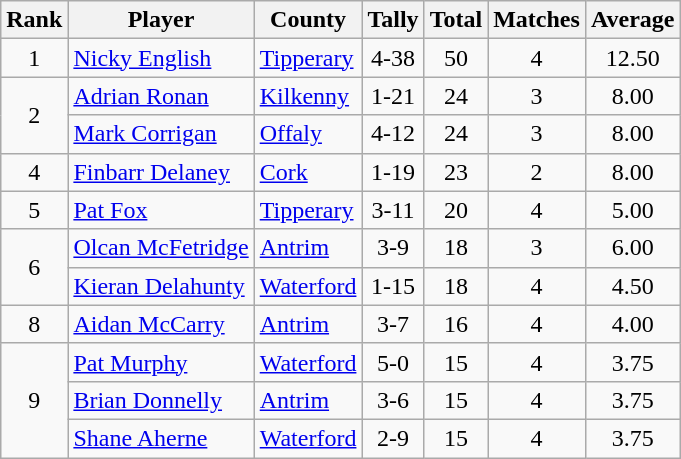<table class="wikitable">
<tr>
<th>Rank</th>
<th>Player</th>
<th>County</th>
<th>Tally</th>
<th>Total</th>
<th>Matches</th>
<th>Average</th>
</tr>
<tr>
<td rowspan=1 align=center>1</td>
<td><a href='#'>Nicky English</a></td>
<td><a href='#'>Tipperary</a></td>
<td align=center>4-38</td>
<td align=center>50</td>
<td align=center>4</td>
<td align=center>12.50</td>
</tr>
<tr>
<td rowspan=2 align=center>2</td>
<td><a href='#'>Adrian Ronan</a></td>
<td><a href='#'>Kilkenny</a></td>
<td align=center>1-21</td>
<td align=center>24</td>
<td align=center>3</td>
<td align=center>8.00</td>
</tr>
<tr>
<td><a href='#'>Mark Corrigan</a></td>
<td><a href='#'>Offaly</a></td>
<td align=center>4-12</td>
<td align=center>24</td>
<td align=center>3</td>
<td align=center>8.00</td>
</tr>
<tr>
<td rowspan=1 align=center>4</td>
<td><a href='#'>Finbarr Delaney</a></td>
<td><a href='#'>Cork</a></td>
<td align=center>1-19</td>
<td align=center>23</td>
<td align=center>2</td>
<td align=center>8.00</td>
</tr>
<tr>
<td rowspan=1 align=center>5</td>
<td><a href='#'>Pat Fox</a></td>
<td><a href='#'>Tipperary</a></td>
<td align=center>3-11</td>
<td align=center>20</td>
<td align=center>4</td>
<td align=center>5.00</td>
</tr>
<tr>
<td rowspan=2 align=center>6</td>
<td><a href='#'>Olcan McFetridge</a></td>
<td><a href='#'>Antrim</a></td>
<td align=center>3-9</td>
<td align=center>18</td>
<td align=center>3</td>
<td align=center>6.00</td>
</tr>
<tr>
<td><a href='#'>Kieran Delahunty</a></td>
<td><a href='#'>Waterford</a></td>
<td align=center>1-15</td>
<td align=center>18</td>
<td align=center>4</td>
<td align=center>4.50</td>
</tr>
<tr>
<td rowspan=1 align=center>8</td>
<td><a href='#'>Aidan McCarry</a></td>
<td><a href='#'>Antrim</a></td>
<td align=center>3-7</td>
<td align=center>16</td>
<td align=center>4</td>
<td align=center>4.00</td>
</tr>
<tr>
<td rowspan=3 align=center>9</td>
<td><a href='#'>Pat Murphy</a></td>
<td><a href='#'>Waterford</a></td>
<td align=center>5-0</td>
<td align=center>15</td>
<td align=center>4</td>
<td align=center>3.75</td>
</tr>
<tr>
<td><a href='#'>Brian Donnelly</a></td>
<td><a href='#'>Antrim</a></td>
<td align=center>3-6</td>
<td align=center>15</td>
<td align=center>4</td>
<td align=center>3.75</td>
</tr>
<tr>
<td><a href='#'>Shane Aherne</a></td>
<td><a href='#'>Waterford</a></td>
<td align=center>2-9</td>
<td align=center>15</td>
<td align=center>4</td>
<td align=center>3.75</td>
</tr>
</table>
